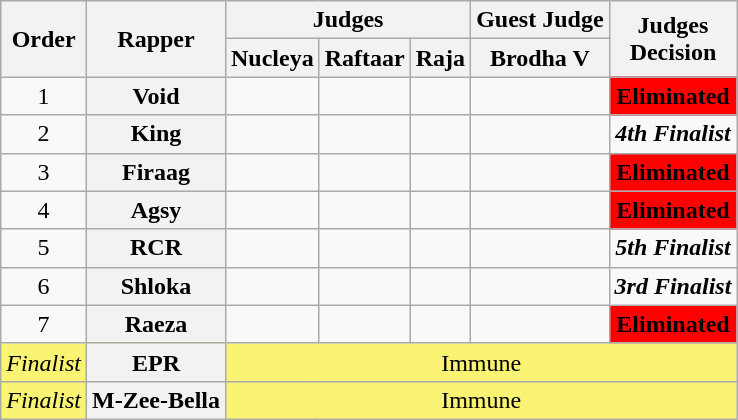<table class="wikitable sortable" style="text-align:center">
<tr>
<th rowspan="2">Order</th>
<th rowspan="2">Rapper</th>
<th colspan="3">Judges</th>
<th>Guest Judge</th>
<th rowspan="2">Judges<br>Decision</th>
</tr>
<tr>
<th>Nucleya</th>
<th>Raftaar</th>
<th>Raja</th>
<th>Brodha V</th>
</tr>
<tr>
<td>1</td>
<th>Void</th>
<td></td>
<td></td>
<td></td>
<td></td>
<td bgcolor="red"><strong>Eliminated</strong></td>
</tr>
<tr>
<td>2</td>
<th>King</th>
<td></td>
<td></td>
<td></td>
<td></td>
<td><strong><em>4th Finalist</em></strong></td>
</tr>
<tr>
<td>3</td>
<th>Firaag</th>
<td></td>
<td></td>
<td></td>
<td></td>
<td bgcolor="red"><strong>Eliminated</strong></td>
</tr>
<tr>
<td>4</td>
<th>Agsy</th>
<td></td>
<td></td>
<td></td>
<td></td>
<td bgcolor="red"><strong>Eliminated</strong></td>
</tr>
<tr>
<td>5</td>
<th>RCR</th>
<td></td>
<td></td>
<td></td>
<td></td>
<td><strong><em>5th Finalist</em></strong></td>
</tr>
<tr>
<td>6</td>
<th>Shloka</th>
<td></td>
<td></td>
<td></td>
<td></td>
<td><strong><em>3rd Finalist</em></strong></td>
</tr>
<tr>
<td>7</td>
<th>Raeza</th>
<td></td>
<td></td>
<td></td>
<td></td>
<td bgcolor="red"><strong>Eliminated</strong></td>
</tr>
<tr bgcolor="#fbf373">
<td><em>Finalist</em></td>
<th>EPR</th>
<td colspan="5">Immune</td>
</tr>
<tr bgcolor="#fbf373">
<td><em>Finalist</em></td>
<th>M-Zee-Bella</th>
<td colspan="5">Immune</td>
</tr>
</table>
